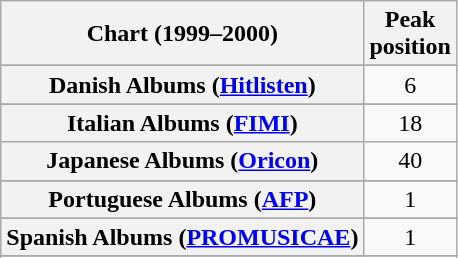<table class="wikitable sortable plainrowheaders" style="text-align: center;">
<tr>
<th scope="col">Chart (1999–2000)</th>
<th scope="col">Peak<br>position</th>
</tr>
<tr>
</tr>
<tr>
</tr>
<tr>
</tr>
<tr>
</tr>
<tr>
</tr>
<tr>
<th scope="row">Danish Albums (<a href='#'>Hitlisten</a>)</th>
<td>6</td>
</tr>
<tr>
</tr>
<tr>
</tr>
<tr>
</tr>
<tr>
</tr>
<tr>
</tr>
<tr>
<th scope="row">Italian Albums (<a href='#'>FIMI</a>)</th>
<td>18</td>
</tr>
<tr>
<th scope="row">Japanese Albums (<a href='#'>Oricon</a>)</th>
<td>40</td>
</tr>
<tr>
</tr>
<tr>
</tr>
<tr>
</tr>
<tr>
</tr>
<tr>
<th scope="row">Portuguese Albums (<a href='#'>AFP</a>)</th>
<td>1</td>
</tr>
<tr>
</tr>
<tr>
<th scope="row">Spanish Albums (<a href='#'>PROMUSICAE</a>)</th>
<td>1</td>
</tr>
<tr>
</tr>
<tr>
</tr>
<tr>
</tr>
<tr>
</tr>
</table>
